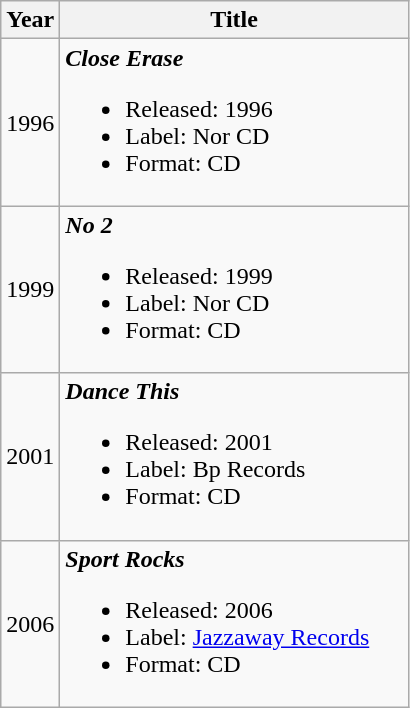<table class="wikitable">
<tr>
<th>Year</th>
<th style="width:225px;">Title</th>
</tr>
<tr>
<td>1996</td>
<td><strong><em>Close Erase</em></strong><br><ul><li>Released: 1996</li><li>Label: Nor CD </li><li>Format: CD</li></ul></td>
</tr>
<tr>
<td>1999</td>
<td><strong><em>No 2</em></strong><br><ul><li>Released: 1999</li><li>Label: Nor CD </li><li>Format: CD</li></ul></td>
</tr>
<tr>
<td>2001</td>
<td><strong><em>Dance This</em></strong><br><ul><li>Released: 2001</li><li>Label: Bp Records </li><li>Format: CD</li></ul></td>
</tr>
<tr>
<td>2006</td>
<td><strong><em>Sport Rocks</em></strong><br><ul><li>Released: 2006</li><li>Label: <a href='#'>Jazzaway Records</a> </li><li>Format: CD</li></ul></td>
</tr>
</table>
